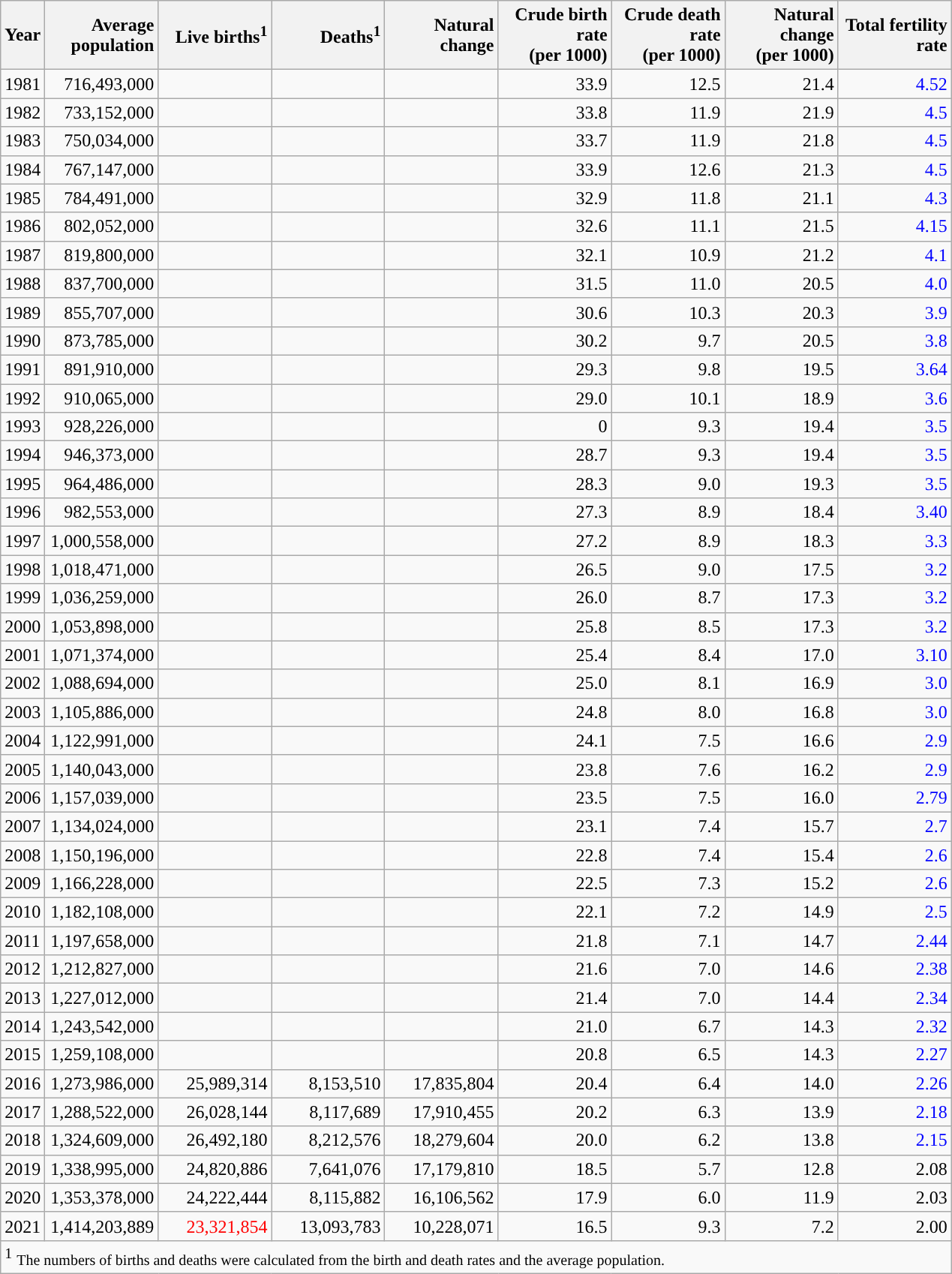<table class="wikitable sortable">
<tr>
<th scope="col" style="text-align: left;">Year</th>
<th scope="col" style="text-align: right; width: 70pt;" data-sort-type="number">Average population<br></th>
<th scope="col" style="text-align: right; width: 70pt;" data-sort-type="number">Live births<sup>1</sup></th>
<th scope="col" style="text-align: right; width: 70pt;" data-sort-type="number">Deaths<sup>1</sup></th>
<th scope="col" style="text-align: right; width: 70pt;" data-sort-type="number">Natural change</th>
<th scope="col" style="text-align: right; width: 70pt;" data-sort-type="number">Crude birth rate<br>(per 1000)</th>
<th scope="col" style="text-align: right; width: 70pt;" data-sort-type="number">Crude death rate<br>(per 1000)</th>
<th scope="col" style="text-align: right; width: 70pt;" data-sort-type="number">Natural change<br>(per 1000)</th>
<th scope="col" style="text-align: right; width: 70pt;" data-sort-type="number">Total fertility rate</th>
</tr>
<tr>
<td>1981</td>
<td style="text-align: right;">716,493,000</td>
<td style="text-align: right;"></td>
<td style="text-align: right;"></td>
<td style="text-align: right;"></td>
<td style="text-align: right;">33.9</td>
<td style="text-align: right;">12.5</td>
<td style="text-align: right;">21.4</td>
<td style="text-align: right; color:blue;">4.52</td>
</tr>
<tr>
<td>1982</td>
<td style="text-align: right;">733,152,000</td>
<td style="text-align: right;"></td>
<td style="text-align: right;"></td>
<td style="text-align: right;"></td>
<td style="text-align: right;">33.8</td>
<td style="text-align: right;">11.9</td>
<td style="text-align: right;">21.9</td>
<td style="text-align: right; color:blue;">4.5</td>
</tr>
<tr>
<td>1983</td>
<td style="text-align: right;">750,034,000</td>
<td style="text-align: right;"></td>
<td style="text-align: right;"></td>
<td style="text-align: right;"></td>
<td style="text-align: right;">33.7</td>
<td style="text-align: right;">11.9</td>
<td style="text-align: right;">21.8</td>
<td style="text-align: right; color:blue;">4.5</td>
</tr>
<tr>
<td>1984</td>
<td style="text-align: right;">767,147,000</td>
<td style="text-align: right;"></td>
<td style="text-align: right;"></td>
<td style="text-align: right;"></td>
<td style="text-align: right;">33.9</td>
<td style="text-align: right;">12.6</td>
<td style="text-align: right;">21.3</td>
<td style="text-align: right; color:blue;">4.5</td>
</tr>
<tr>
<td>1985</td>
<td style="text-align: right;">784,491,000</td>
<td style="text-align: right;"></td>
<td style="text-align: right;"></td>
<td style="text-align: right;"></td>
<td style="text-align: right;">32.9</td>
<td style="text-align: right;">11.8</td>
<td style="text-align: right;">21.1</td>
<td style="text-align: right; color:blue;">4.3</td>
</tr>
<tr>
<td>1986</td>
<td style="text-align: right;">802,052,000</td>
<td style="text-align: right;"></td>
<td style="text-align: right;"></td>
<td style="text-align: right;"></td>
<td style="text-align: right;">32.6</td>
<td style="text-align: right;">11.1</td>
<td style="text-align: right;">21.5</td>
<td style="text-align: right; color:blue;">4.15</td>
</tr>
<tr>
<td>1987</td>
<td style="text-align: right;">819,800,000</td>
<td style="text-align: right;"></td>
<td style="text-align: right;"></td>
<td style="text-align: right;"></td>
<td style="text-align: right;">32.1</td>
<td style="text-align: right;">10.9</td>
<td style="text-align: right;">21.2</td>
<td style="text-align: right; color:blue;">4.1</td>
</tr>
<tr>
<td>1988</td>
<td style="text-align: right;">837,700,000</td>
<td style="text-align: right;"></td>
<td style="text-align: right;"></td>
<td style="text-align: right;"></td>
<td style="text-align: right;">31.5</td>
<td style="text-align: right;">11.0</td>
<td style="text-align: right;">20.5</td>
<td style="text-align: right; color:blue;">4.0</td>
</tr>
<tr>
<td>1989</td>
<td style="text-align: right;">855,707,000</td>
<td style="text-align: right;"></td>
<td style="text-align: right;"></td>
<td style="text-align: right;"></td>
<td style="text-align: right;">30.6</td>
<td style="text-align: right;">10.3</td>
<td style="text-align: right;">20.3</td>
<td style="text-align: right; color:blue;">3.9</td>
</tr>
<tr>
<td>1990</td>
<td style="text-align: right;">873,785,000</td>
<td style="text-align: right;"></td>
<td style="text-align: right;"></td>
<td style="text-align: right;"></td>
<td style="text-align: right;">30.2</td>
<td style="text-align: right;">9.7</td>
<td style="text-align: right;">20.5</td>
<td style="text-align: right; color:blue;">3.8</td>
</tr>
<tr>
<td>1991</td>
<td style="text-align: right;">891,910,000</td>
<td style="text-align: right;"></td>
<td style="text-align: right;"></td>
<td style="text-align: right;"></td>
<td style="text-align: right;">29.3</td>
<td style="text-align: right;">9.8</td>
<td style="text-align: right;">19.5</td>
<td style="text-align: right; color:blue;">3.64</td>
</tr>
<tr>
<td>1992</td>
<td style="text-align: right;">910,065,000</td>
<td style="text-align: right;"></td>
<td style="text-align: right;"></td>
<td style="text-align: right;"></td>
<td style="text-align: right;">29.0</td>
<td style="text-align: right;">10.1</td>
<td style="text-align: right;">18.9</td>
<td style="text-align: right; color:blue;">3.6</td>
</tr>
<tr>
<td>1993</td>
<td style="text-align: right;">928,226,000</td>
<td style="text-align: right;"></td>
<td style="text-align: right;"></td>
<td style="text-align: right;"></td>
<td style="text-align: right;">0</td>
<td style="text-align: right;">9.3</td>
<td style="text-align: right;">19.4</td>
<td style="text-align: right; color:blue;">3.5</td>
</tr>
<tr>
<td>1994</td>
<td style="text-align: right;">946,373,000</td>
<td style="text-align: right;"></td>
<td style="text-align: right;"></td>
<td style="text-align: right;"></td>
<td style="text-align: right;">28.7</td>
<td style="text-align: right;">9.3</td>
<td style="text-align: right;">19.4</td>
<td style="text-align: right; color:blue;">3.5</td>
</tr>
<tr>
<td>1995</td>
<td style="text-align: right;">964,486,000</td>
<td style="text-align: right;"></td>
<td style="text-align: right;"></td>
<td style="text-align: right;"></td>
<td style="text-align: right;">28.3</td>
<td style="text-align: right;">9.0</td>
<td style="text-align: right;">19.3</td>
<td style="text-align: right; color:blue;">3.5</td>
</tr>
<tr>
<td>1996</td>
<td style="text-align: right;">982,553,000</td>
<td style="text-align: right;"></td>
<td style="text-align: right;"></td>
<td style="text-align: right;"></td>
<td style="text-align: right;">27.3</td>
<td style="text-align: right;">8.9</td>
<td style="text-align: right;">18.4</td>
<td style="text-align: right; color:blue;">3.40</td>
</tr>
<tr>
<td>1997</td>
<td style="text-align: right;">1,000,558,000</td>
<td style="text-align: right;"></td>
<td style="text-align: right;"></td>
<td style="text-align: right;"></td>
<td style="text-align: right;">27.2</td>
<td style="text-align: right;">8.9</td>
<td style="text-align: right;">18.3</td>
<td style="text-align: right; color:blue;">3.3</td>
</tr>
<tr>
<td>1998</td>
<td style="text-align: right;">1,018,471,000</td>
<td style="text-align: right;"></td>
<td style="text-align: right;"></td>
<td style="text-align: right;"></td>
<td style="text-align: right;">26.5</td>
<td style="text-align: right;">9.0</td>
<td style="text-align: right;">17.5</td>
<td style="text-align: right; color:blue;">3.2</td>
</tr>
<tr>
<td>1999</td>
<td style="text-align: right;">1,036,259,000</td>
<td style="text-align: right;"></td>
<td style="text-align: right;"></td>
<td style="text-align: right;"></td>
<td style="text-align: right;">26.0</td>
<td style="text-align: right;">8.7</td>
<td style="text-align: right;">17.3</td>
<td style="text-align: right; color:blue;">3.2</td>
</tr>
<tr>
<td>2000</td>
<td style="text-align: right;">1,053,898,000</td>
<td style="text-align: right;"></td>
<td style="text-align: right;"></td>
<td style="text-align: right;"></td>
<td style="text-align: right;">25.8</td>
<td style="text-align: right;">8.5</td>
<td style="text-align: right;">17.3</td>
<td style="text-align: right; color:blue;">3.2</td>
</tr>
<tr>
<td>2001</td>
<td style="text-align: right;">1,071,374,000</td>
<td style="text-align: right;"></td>
<td style="text-align: right;"></td>
<td style="text-align: right;"></td>
<td style="text-align: right;">25.4</td>
<td style="text-align: right;">8.4</td>
<td style="text-align: right;">17.0</td>
<td style="text-align: right; color:blue;">3.10</td>
</tr>
<tr>
<td>2002</td>
<td style="text-align: right;">1,088,694,000</td>
<td style="text-align: right;"></td>
<td style="text-align: right;"></td>
<td style="text-align: right;"></td>
<td style="text-align: right;">25.0</td>
<td style="text-align: right;">8.1</td>
<td style="text-align: right;">16.9</td>
<td style="text-align: right; color:blue;">3.0</td>
</tr>
<tr>
<td>2003</td>
<td style="text-align: right;">1,105,886,000</td>
<td style="text-align: right; color:blue"></td>
<td style="text-align: right;"></td>
<td style="text-align: right;"></td>
<td style="text-align: right;">24.8</td>
<td style="text-align: right;">8.0</td>
<td style="text-align: right;">16.8</td>
<td style="text-align: right; color:blue;">3.0</td>
</tr>
<tr>
<td>2004</td>
<td style="text-align: right;">1,122,991,000</td>
<td style="text-align: right;"></td>
<td style="text-align: right;"></td>
<td style="text-align: right;"></td>
<td style="text-align: right;">24.1</td>
<td style="text-align: right;">7.5</td>
<td style="text-align: right;">16.6</td>
<td style="text-align: right; color:blue;">2.9</td>
</tr>
<tr>
<td>2005</td>
<td style="text-align: right;">1,140,043,000</td>
<td style="text-align: right;"></td>
<td style="text-align: right;"></td>
<td style="text-align: right;"></td>
<td style="text-align: right;">23.8</td>
<td style="text-align: right;">7.6</td>
<td style="text-align: right;">16.2</td>
<td style="text-align: right; color:blue;">2.9</td>
</tr>
<tr>
<td>2006</td>
<td style="text-align: right;">1,157,039,000</td>
<td style="text-align: right;"></td>
<td style="text-align: right;"></td>
<td style="text-align: right;"></td>
<td style="text-align: right;">23.5</td>
<td style="text-align: right;">7.5</td>
<td style="text-align: right;">16.0</td>
<td style="text-align: right; color:blue;">2.79</td>
</tr>
<tr>
<td>2007</td>
<td style="text-align: right;">1,134,024,000</td>
<td style="text-align: right;"></td>
<td style="text-align: right;"></td>
<td style="text-align: right;"></td>
<td style="text-align: right;">23.1</td>
<td style="text-align: right;">7.4</td>
<td style="text-align: right;">15.7</td>
<td style="text-align: right; color:blue;">2.7</td>
</tr>
<tr>
<td>2008</td>
<td style="text-align: right;">1,150,196,000</td>
<td style="text-align: right;"></td>
<td style="text-align: right;"></td>
<td style="text-align: right;"></td>
<td style="text-align: right;">22.8</td>
<td style="text-align: right;">7.4</td>
<td style="text-align: right;">15.4</td>
<td style="text-align: right; color:blue;">2.6</td>
</tr>
<tr>
<td>2009</td>
<td style="text-align: right;">1,166,228,000</td>
<td style="text-align: right;"></td>
<td style="text-align: right;"></td>
<td style="text-align: right;"></td>
<td style="text-align: right;">22.5</td>
<td style="text-align: right;">7.3</td>
<td style="text-align: right;">15.2</td>
<td style="text-align: right; color:blue;">2.6</td>
</tr>
<tr>
<td>2010</td>
<td style="text-align: right;">1,182,108,000</td>
<td style="text-align: right;"></td>
<td style="text-align: right;"></td>
<td style="text-align: right;"></td>
<td style="text-align: right;">22.1</td>
<td style="text-align: right;">7.2</td>
<td style="text-align: right;">14.9</td>
<td style="text-align: right; color:blue;">2.5</td>
</tr>
<tr>
<td>2011</td>
<td style="text-align: right;">1,197,658,000</td>
<td style="text-align: right;"></td>
<td style="text-align: right;"></td>
<td style="text-align: right;"></td>
<td style="text-align: right;">21.8</td>
<td style="text-align: right;">7.1</td>
<td style="text-align: right;">14.7</td>
<td style="text-align: right; color:blue;">2.44</td>
</tr>
<tr>
<td>2012</td>
<td style="text-align: right;">1,212,827,000</td>
<td style="text-align: right;"></td>
<td style="text-align: right;"></td>
<td style="text-align: right;"></td>
<td style="text-align: right;">21.6</td>
<td style="text-align: right;">7.0</td>
<td style="text-align: right;">14.6</td>
<td style="text-align: right; color:blue;">2.38</td>
</tr>
<tr>
<td>2013</td>
<td style="text-align: right;">1,227,012,000</td>
<td style="text-align: right;"></td>
<td style="text-align: right;"></td>
<td style="text-align: right;"></td>
<td style="text-align: right;">21.4</td>
<td style="text-align: right;">7.0</td>
<td style="text-align: right;">14.4</td>
<td style="text-align: right; color:blue;">2.34</td>
</tr>
<tr>
<td>2014</td>
<td style="text-align: right;">1,243,542,000</td>
<td style="text-align: right;"></td>
<td style="text-align: right;"></td>
<td style="text-align: right;"></td>
<td style="text-align: right;">21.0</td>
<td style="text-align: right;">6.7</td>
<td style="text-align: right;">14.3</td>
<td style="text-align: right; color:blue;">2.32</td>
</tr>
<tr>
<td>2015</td>
<td style="text-align: right;">1,259,108,000</td>
<td style="text-align: right;"></td>
<td style="text-align: right;"></td>
<td style="text-align: right;"></td>
<td style="text-align: right;">20.8</td>
<td style="text-align: right;">6.5</td>
<td style="text-align: right;">14.3</td>
<td style="text-align: right; color:blue;">2.27</td>
</tr>
<tr>
<td>2016</td>
<td style="text-align: right;">1,273,986,000</td>
<td style="text-align: right;">25,989,314</td>
<td style="text-align: right;">8,153,510</td>
<td style="text-align: right;">17,835,804</td>
<td style="text-align: right;">20.4</td>
<td style="text-align: right;">6.4</td>
<td style="text-align: right;">14.0</td>
<td style="text-align: right; color:blue;">2.26</td>
</tr>
<tr>
<td>2017</td>
<td style="text-align: right;">1,288,522,000</td>
<td style="text-align: right;">26,028,144</td>
<td style="text-align: right;">8,117,689</td>
<td style="text-align: right;">17,910,455</td>
<td style="text-align: right;">20.2</td>
<td style="text-align: right;">6.3</td>
<td style="text-align: right;">13.9</td>
<td style="text-align: right; color:blue;">2.18</td>
</tr>
<tr>
<td>2018</td>
<td style="text-align: right;">1,324,609,000</td>
<td style="text-align: right;">26,492,180</td>
<td style="text-align: right;">8,212,576</td>
<td style="text-align: right;">18,279,604</td>
<td style="text-align: right;">20.0</td>
<td style="text-align: right;">6.2</td>
<td style="text-align: right;">13.8</td>
<td style="text-align: right; color:blue;">2.15</td>
</tr>
<tr>
<td>2019</td>
<td style="text-align: right;">1,338,995,000</td>
<td style="text-align: right;">24,820,886</td>
<td style="text-align: right;">7,641,076</td>
<td style="text-align: right;">17,179,810</td>
<td style="text-align: right;">18.5</td>
<td style="text-align: right;">5.7</td>
<td style="text-align: right;">12.8</td>
<td style="text-align: right;">2.08</td>
</tr>
<tr>
<td>2020</td>
<td style="text-align: right;">1,353,378,000</td>
<td style="text-align: right;">24,222,444</td>
<td style="text-align: right;">8,115,882</td>
<td style="text-align: right;">16,106,562</td>
<td style="text-align: right;">17.9</td>
<td style="text-align: right;">6.0</td>
<td style="text-align: right;">11.9</td>
<td style="text-align: right;">2.03</td>
</tr>
<tr>
<td>2021</td>
<td style="text-align: right;">1,414,203,889</td>
<td style="text-align: right; color:red;">23,321,854</td>
<td style="text-align: right;">13,093,783</td>
<td style="text-align: right;">10,228,071</td>
<td style="text-align: right;">16.5</td>
<td style="text-align: right;">9.3</td>
<td style="text-align: right;">7.2</td>
<td style="text-align: right;">2.00</td>
</tr>
<tr>
<td colspan="9"><sup>1</sup> <small>The numbers of births and deaths were calculated from the birth and death rates and the average population.</small></td>
</tr>
</table>
